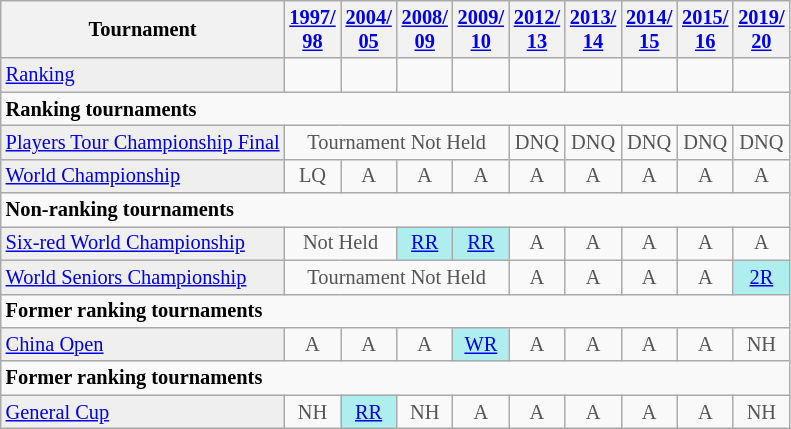<table class="wikitable" style="font-size:85%">
<tr>
<th>Tournament</th>
<th><a href='#'>1997/<br>98</a></th>
<th><a href='#'>2004/<br>05</a></th>
<th><a href='#'>2008/<br>09</a></th>
<th><a href='#'>2009/<br>10</a></th>
<th><a href='#'>2012/<br>13</a></th>
<th><a href='#'>2013/<br>14</a></th>
<th><a href='#'>2014/<br>15</a></th>
<th><a href='#'>2015/<br>16</a></th>
<th><a href='#'>2019/<br>20</a></th>
</tr>
<tr>
<td style="background:#EFEFEF;"><a href='#'>Ranking</a></td>
<td align="center"></td>
<td align="center"></td>
<td align="center"></td>
<td align="center"></td>
<td align="center"></td>
<td align="center"></td>
<td align="center"></td>
<td align="center"></td>
<td align="center"></td>
</tr>
<tr>
<td colspan="10"><strong>Ranking tournaments</strong></td>
</tr>
<tr>
<td style="background:#EFEFEF;"><a href='#'>Players Tour Championship Final</a></td>
<td align="center" colspan="4" style="color:#555555;">Tournament Not Held</td>
<td align="center" style="color:#555555;">DNQ</td>
<td align="center" style="color:#555555;">DNQ</td>
<td align="center" style="color:#555555;">DNQ</td>
<td align="center" style="color:#555555;">DNQ</td>
<td align="center" style="color:#555555;">DNQ</td>
</tr>
<tr>
<td style="background:#EFEFEF;"><a href='#'>World Championship</a></td>
<td align="center" style="color:#555555;">LQ</td>
<td align="center" style="color:#555555;">A</td>
<td align="center" style="color:#555555;">A</td>
<td align="center" style="color:#555555;">A</td>
<td align="center" style="color:#555555;">A</td>
<td align="center" style="color:#555555;">A</td>
<td align="center" style="color:#555555;">A</td>
<td align="center" style="color:#555555;">A</td>
<td align="center" style="color:#555555;">A</td>
</tr>
<tr>
<td colspan="10"><strong>Non-ranking tournaments</strong></td>
</tr>
<tr>
<td style="background:#EFEFEF;"><a href='#'>Six-red World Championship</a></td>
<td align="center" colspan="2" style="color:#555555;">Not Held</td>
<td align="center" style="background:#afeeee;"><a href='#'>RR</a></td>
<td align="center" style="background:#afeeee;"><a href='#'>RR</a></td>
<td align="center" style="color:#555555;">A</td>
<td align="center" style="color:#555555;">A</td>
<td align="center" style="color:#555555;">A</td>
<td align="center" style="color:#555555;">A</td>
<td align="center" style="color:#555555;">A</td>
</tr>
<tr>
<td style="background:#EFEFEF;"><a href='#'>World Seniors Championship</a></td>
<td align="center" colspan="4" style="color:#555555;">Tournament Not Held</td>
<td align="center" style="color:#555555;">A</td>
<td align="center" style="color:#555555;">A</td>
<td align="center" style="color:#555555;">A</td>
<td align="center" style="color:#555555;">A</td>
<td align="center" style="background:#afeeee;"><a href='#'>2R</a></td>
</tr>
<tr>
<td colspan="10"><strong>Former ranking tournaments</strong></td>
</tr>
<tr>
<td style="background:#EFEFEF;"><a href='#'>China Open</a></td>
<td align="center" style="color:#555555;">A</td>
<td align="center" style="color:#555555;">A</td>
<td align="center" style="color:#555555;">A</td>
<td align="center" style="background:#afeeee;"><a href='#'>WR</a></td>
<td align="center" style="color:#555555;">A</td>
<td align="center" style="color:#555555;">A</td>
<td align="center" style="color:#555555;">A</td>
<td align="center" style="color:#555555;">A</td>
<td align="center" style="color:#555555;">NH</td>
</tr>
<tr>
<td colspan="10"><strong>Former ranking tournaments</strong></td>
</tr>
<tr>
<td style="background:#EFEFEF;"><a href='#'>General Cup</a></td>
<td align="center" style="color:#555555;">NH</td>
<td align="center" style="background:#afeeee;"><a href='#'>RR</a></td>
<td align="center" style="color:#555555;">NH</td>
<td align="center" style="color:#555555;">A</td>
<td align="center" style="color:#555555;">A</td>
<td align="center" style="color:#555555;">A</td>
<td align="center" style="color:#555555;">A</td>
<td align="center" style="color:#555555;">A</td>
<td align="center" style="color:#555555;">NH</td>
</tr>
</table>
